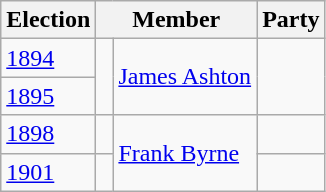<table class="wikitable">
<tr>
<th>Election</th>
<th colspan="2">Member</th>
<th>Party</th>
</tr>
<tr>
<td><a href='#'>1894</a></td>
<td rowspan="2" > </td>
<td rowspan="2"><a href='#'>James Ashton</a></td>
<td rowspan="2"></td>
</tr>
<tr>
<td><a href='#'>1895</a></td>
</tr>
<tr>
<td><a href='#'>1898</a></td>
<td> </td>
<td rowspan="2"><a href='#'>Frank Byrne</a></td>
<td></td>
</tr>
<tr>
<td><a href='#'>1901</a></td>
<td> </td>
<td></td>
</tr>
</table>
